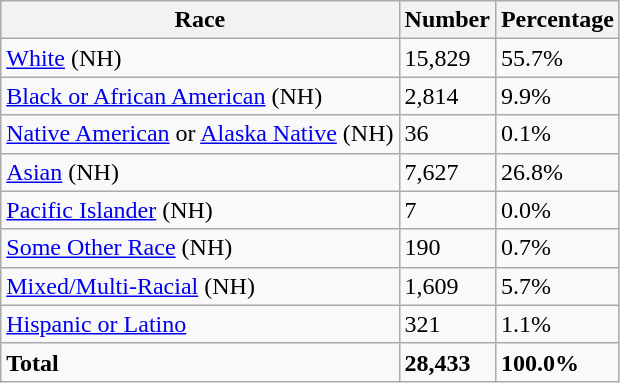<table class="wikitable">
<tr>
<th>Race</th>
<th>Number</th>
<th>Percentage</th>
</tr>
<tr>
<td><a href='#'>White</a> (NH)</td>
<td>15,829</td>
<td>55.7%</td>
</tr>
<tr>
<td><a href='#'>Black or African American</a> (NH)</td>
<td>2,814</td>
<td>9.9%</td>
</tr>
<tr>
<td><a href='#'>Native American</a> or <a href='#'>Alaska Native</a> (NH)</td>
<td>36</td>
<td>0.1%</td>
</tr>
<tr>
<td><a href='#'>Asian</a> (NH)</td>
<td>7,627</td>
<td>26.8%</td>
</tr>
<tr>
<td><a href='#'>Pacific Islander</a> (NH)</td>
<td>7</td>
<td>0.0%</td>
</tr>
<tr>
<td><a href='#'>Some Other Race</a> (NH)</td>
<td>190</td>
<td>0.7%</td>
</tr>
<tr>
<td><a href='#'>Mixed/Multi-Racial</a> (NH)</td>
<td>1,609</td>
<td>5.7%</td>
</tr>
<tr>
<td><a href='#'>Hispanic or Latino</a></td>
<td>321</td>
<td>1.1%</td>
</tr>
<tr>
<td><strong>Total</strong></td>
<td><strong>28,433</strong></td>
<td><strong>100.0%</strong></td>
</tr>
</table>
